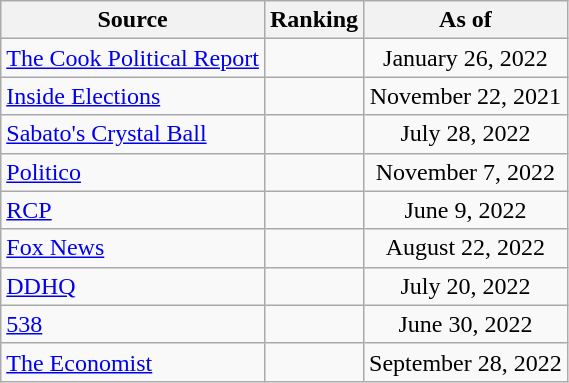<table class="wikitable" style="text-align:center">
<tr>
<th>Source</th>
<th>Ranking</th>
<th>As of</th>
</tr>
<tr>
<td align=left><a href='#'>The Cook Political Report</a></td>
<td></td>
<td>January 26, 2022</td>
</tr>
<tr>
<td align=left><a href='#'>Inside Elections</a></td>
<td></td>
<td>November 22, 2021</td>
</tr>
<tr>
<td align=left><a href='#'>Sabato's Crystal Ball</a></td>
<td></td>
<td>July 28, 2022</td>
</tr>
<tr>
<td align="left"><a href='#'>Politico</a></td>
<td></td>
<td>November 7, 2022</td>
</tr>
<tr>
<td align="left"><a href='#'>RCP</a></td>
<td></td>
<td>June 9, 2022</td>
</tr>
<tr>
<td align=left><a href='#'>Fox News</a></td>
<td></td>
<td>August 22, 2022</td>
</tr>
<tr>
<td align="left"><a href='#'>DDHQ</a></td>
<td></td>
<td>July 20, 2022</td>
</tr>
<tr>
<td align="left"><a href='#'>538</a></td>
<td></td>
<td>June 30, 2022</td>
</tr>
<tr>
<td align="left"><a href='#'>The Economist</a></td>
<td></td>
<td>September 28, 2022</td>
</tr>
</table>
